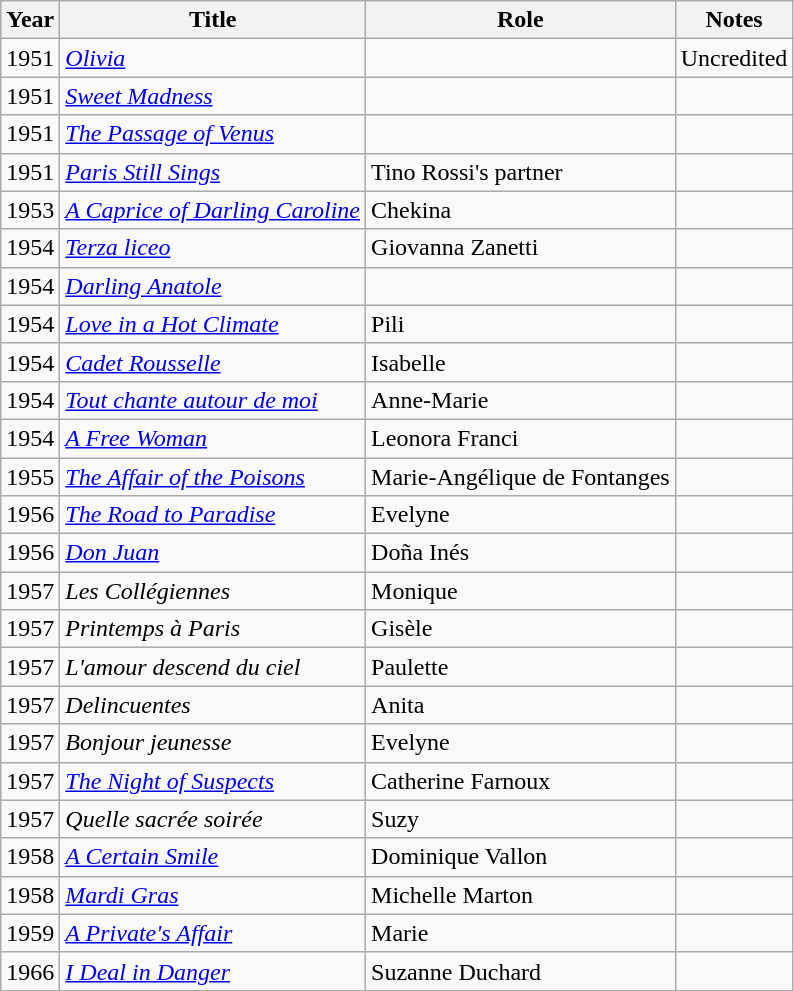<table class="wikitable">
<tr>
<th>Year</th>
<th>Title</th>
<th>Role</th>
<th>Notes</th>
</tr>
<tr>
<td>1951</td>
<td><em><a href='#'>Olivia</a></em></td>
<td></td>
<td>Uncredited</td>
</tr>
<tr>
<td>1951</td>
<td><em><a href='#'>Sweet Madness</a></em></td>
<td></td>
<td></td>
</tr>
<tr>
<td>1951</td>
<td><em><a href='#'>The Passage of Venus</a></em></td>
<td></td>
<td></td>
</tr>
<tr>
<td>1951</td>
<td><em><a href='#'>Paris Still Sings</a></em></td>
<td>Tino Rossi's partner</td>
<td></td>
</tr>
<tr>
<td>1953</td>
<td><em><a href='#'>A Caprice of Darling Caroline</a></em></td>
<td>Chekina</td>
<td></td>
</tr>
<tr>
<td>1954</td>
<td><em><a href='#'>Terza liceo</a></em></td>
<td>Giovanna Zanetti</td>
<td></td>
</tr>
<tr>
<td>1954</td>
<td><em><a href='#'>Darling Anatole</a></em></td>
<td></td>
<td></td>
</tr>
<tr>
<td>1954</td>
<td><em><a href='#'>Love in a Hot Climate</a></em></td>
<td>Pili</td>
<td></td>
</tr>
<tr>
<td>1954</td>
<td><em><a href='#'>Cadet Rousselle</a></em></td>
<td>Isabelle</td>
<td></td>
</tr>
<tr>
<td>1954</td>
<td><em><a href='#'>Tout chante autour de moi</a></em></td>
<td>Anne-Marie</td>
<td></td>
</tr>
<tr>
<td>1954</td>
<td><em><a href='#'>A Free Woman</a></em></td>
<td>Leonora Franci</td>
<td></td>
</tr>
<tr>
<td>1955</td>
<td><em><a href='#'>The Affair of the Poisons</a></em></td>
<td>Marie-Angélique de Fontanges</td>
<td></td>
</tr>
<tr>
<td>1956</td>
<td><em><a href='#'>The Road to Paradise</a></em></td>
<td>Evelyne</td>
<td></td>
</tr>
<tr>
<td>1956</td>
<td><em><a href='#'>Don Juan</a></em></td>
<td>Doña Inés</td>
<td></td>
</tr>
<tr>
<td>1957</td>
<td><em>Les Collégiennes</em></td>
<td>Monique</td>
<td></td>
</tr>
<tr>
<td>1957</td>
<td><em>Printemps à Paris</em></td>
<td>Gisèle</td>
<td></td>
</tr>
<tr>
<td>1957</td>
<td><em>L'amour descend du ciel</em></td>
<td>Paulette</td>
<td></td>
</tr>
<tr>
<td>1957</td>
<td><em>Delincuentes</em></td>
<td>Anita</td>
<td></td>
</tr>
<tr>
<td>1957</td>
<td><em>Bonjour jeunesse</em></td>
<td>Evelyne</td>
<td></td>
</tr>
<tr>
<td>1957</td>
<td><em><a href='#'>The Night of Suspects</a></em></td>
<td>Catherine Farnoux</td>
<td></td>
</tr>
<tr>
<td>1957</td>
<td><em>Quelle sacrée soirée</em></td>
<td>Suzy</td>
<td></td>
</tr>
<tr>
<td>1958</td>
<td><em><a href='#'>A Certain Smile</a></em></td>
<td>Dominique Vallon</td>
<td></td>
</tr>
<tr>
<td>1958</td>
<td><em><a href='#'>Mardi Gras</a></em></td>
<td>Michelle Marton</td>
<td></td>
</tr>
<tr>
<td>1959</td>
<td><em><a href='#'>A Private's Affair</a></em></td>
<td>Marie</td>
<td></td>
</tr>
<tr>
<td>1966</td>
<td><em><a href='#'>I Deal in Danger</a></em></td>
<td>Suzanne Duchard</td>
<td></td>
</tr>
</table>
